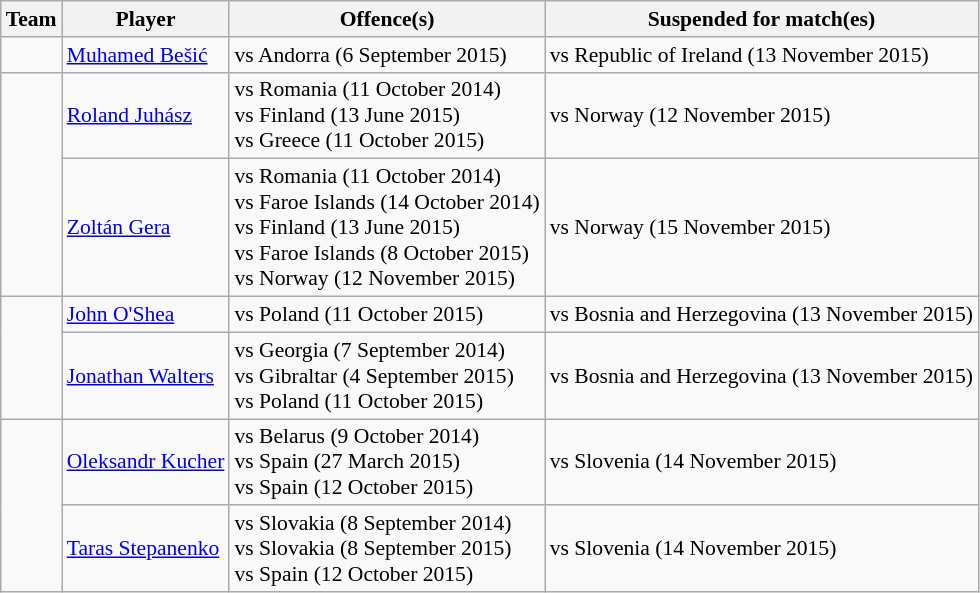<table class="wikitable" style="font-size:90%">
<tr>
<th>Team</th>
<th>Player</th>
<th>Offence(s)</th>
<th>Suspended for match(es)</th>
</tr>
<tr>
<td></td>
<td><a href='#'>Muhamed Bešić</a></td>
<td> vs Andorra (6 September 2015)</td>
<td>vs Republic of Ireland (13 November 2015)</td>
</tr>
<tr>
<td rowspan=2></td>
<td><a href='#'>Roland Juhász</a></td>
<td> vs Romania (11 October 2014)<br> vs Finland (13 June 2015)<br> vs Greece (11 October 2015)</td>
<td>vs Norway (12 November 2015)</td>
</tr>
<tr>
<td><a href='#'>Zoltán Gera</a></td>
<td> vs Romania (11 October 2014)<br> vs Faroe Islands (14 October 2014)<br> vs Finland (13 June 2015)<br> vs Faroe Islands (8 October 2015)<br> vs Norway (12 November 2015)</td>
<td>vs Norway (15 November 2015)</td>
</tr>
<tr>
<td rowspan=2></td>
<td><a href='#'>John O'Shea</a></td>
<td> vs Poland (11 October 2015)</td>
<td>vs Bosnia and Herzegovina (13 November 2015)</td>
</tr>
<tr>
<td><a href='#'>Jonathan Walters</a></td>
<td> vs Georgia (7 September 2014)<br> vs Gibraltar (4 September 2015)<br> vs Poland (11 October 2015)</td>
<td>vs Bosnia and Herzegovina (13 November 2015)</td>
</tr>
<tr>
<td rowspan=2></td>
<td><a href='#'>Oleksandr Kucher</a></td>
<td> vs Belarus (9 October 2014)<br> vs Spain (27 March 2015)<br> vs Spain (12 October 2015)</td>
<td>vs Slovenia (14 November 2015)</td>
</tr>
<tr>
<td><a href='#'>Taras Stepanenko</a></td>
<td> vs Slovakia (8 September 2014)<br> vs Slovakia (8 September 2015)<br> vs Spain (12 October 2015)</td>
<td>vs Slovenia (14 November 2015)</td>
</tr>
</table>
